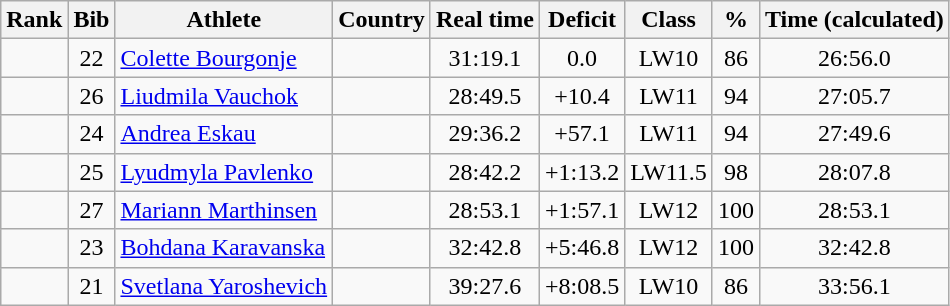<table class="wikitable sortable" style="text-align:center">
<tr>
<th>Rank</th>
<th>Bib</th>
<th>Athlete</th>
<th>Country</th>
<th>Real time</th>
<th>Deficit</th>
<th>Class</th>
<th>%</th>
<th>Time (calculated)</th>
</tr>
<tr>
<td></td>
<td>22</td>
<td align=left><a href='#'>Colette Bourgonje</a></td>
<td align=left></td>
<td>31:19.1</td>
<td>0.0</td>
<td>LW10</td>
<td>86</td>
<td>26:56.0</td>
</tr>
<tr>
<td></td>
<td>26</td>
<td align=left><a href='#'>Liudmila Vauchok</a></td>
<td align=left></td>
<td>28:49.5</td>
<td>+10.4</td>
<td>LW11</td>
<td>94</td>
<td>27:05.7</td>
</tr>
<tr>
<td></td>
<td>24</td>
<td align=left><a href='#'>Andrea Eskau</a></td>
<td align=left></td>
<td>29:36.2</td>
<td>+57.1</td>
<td>LW11</td>
<td>94</td>
<td>27:49.6</td>
</tr>
<tr>
<td></td>
<td>25</td>
<td align=left><a href='#'>Lyudmyla Pavlenko</a></td>
<td align=left></td>
<td>28:42.2</td>
<td>+1:13.2</td>
<td>LW11.5</td>
<td>98</td>
<td>28:07.8</td>
</tr>
<tr>
<td></td>
<td>27</td>
<td align=left><a href='#'>Mariann Marthinsen</a></td>
<td align=left></td>
<td>28:53.1</td>
<td>+1:57.1</td>
<td>LW12</td>
<td>100</td>
<td>28:53.1</td>
</tr>
<tr>
<td></td>
<td>23</td>
<td align=left><a href='#'>Bohdana Karavanska</a></td>
<td align=left></td>
<td>32:42.8</td>
<td>+5:46.8</td>
<td>LW12</td>
<td>100</td>
<td>32:42.8</td>
</tr>
<tr>
<td></td>
<td>21</td>
<td align=left><a href='#'>Svetlana Yaroshevich</a></td>
<td align=left></td>
<td>39:27.6</td>
<td>+8:08.5</td>
<td>LW10</td>
<td>86</td>
<td>33:56.1</td>
</tr>
</table>
